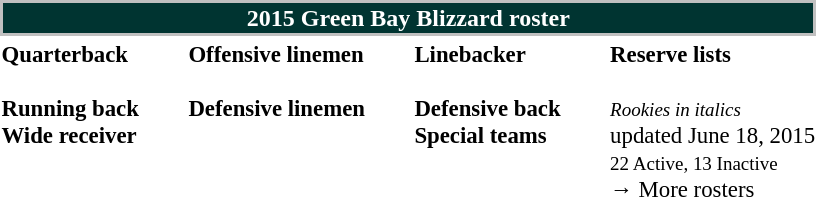<table class="toccolours" style="text-align: left;">
<tr>
<th colspan="7" style="background:#003431; border:2px solid #C0C0C0; color:white; text-align:center;"><strong>2015 Green Bay Blizzard roster</strong></th>
</tr>
<tr>
<td style="font-size: 95%;vertical-align:top;"><strong>Quarterback</strong><br><br><strong>Running back</strong>
<br><strong>Wide receiver</strong>



</td>
<td style="width: 25px;"></td>
<td style="font-size: 95%;vertical-align:top;"><strong>Offensive linemen</strong><br>

<br><strong>Defensive linemen</strong>




</td>
<td style="width: 25px;"></td>
<td style="font-size: 95%;vertical-align:top;"><strong>Linebacker</strong><br>
<br><strong>Defensive back</strong>




<br><strong>Special teams</strong>
</td>
<td style="width: 25px;"></td>
<td style="font-size: 95%;vertical-align:top;"><strong>Reserve lists</strong><br>











<br><small><em>Rookies in italics</em></small><br>
<span></span> updated June 18, 2015<br>
<small>22 Active, 13 Inactive</small><br>→ More rosters</td>
</tr>
<tr>
</tr>
</table>
